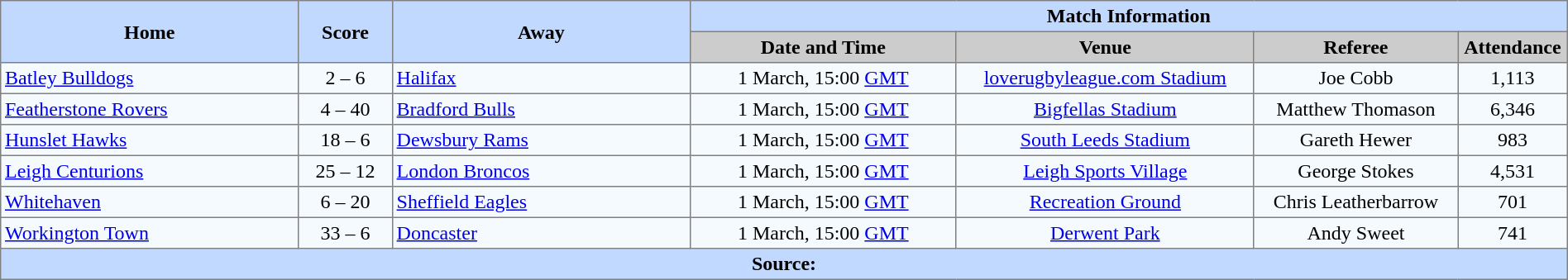<table border="1" cellpadding="3" cellspacing="0" style="border-collapse:collapse; text-align:center; width:100%;">
<tr style="background:#c1d8ff;">
<th rowspan="2" style="width:19%;">Home</th>
<th rowspan="2" style="width:6%;">Score</th>
<th rowspan="2" style="width:19%;">Away</th>
<th colspan=6>Match Information</th>
</tr>
<tr style="background:#ccc;">
<th width=17%>Date and Time</th>
<th width=19%>Venue</th>
<th width=13%>Referee</th>
<th width=7%>Attendance</th>
</tr>
<tr style="background:#f5faff;">
<td align=left> <a href='#'>Batley Bulldogs</a></td>
<td>2 – 6</td>
<td align=left> <a href='#'>Halifax</a></td>
<td>1 March, 15:00 <a href='#'>GMT</a></td>
<td><a href='#'>loverugbyleague.com Stadium</a></td>
<td>Joe Cobb</td>
<td>1,113</td>
</tr>
<tr style="background:#f5faff;">
<td align=left> <a href='#'>Featherstone Rovers</a></td>
<td>4 – 40</td>
<td align=left> <a href='#'>Bradford Bulls</a></td>
<td>1 March, 15:00 <a href='#'>GMT</a></td>
<td><a href='#'>Bigfellas Stadium</a></td>
<td>Matthew Thomason</td>
<td>6,346</td>
</tr>
<tr style="background:#f5faff;">
<td align=left> <a href='#'>Hunslet Hawks</a></td>
<td>18 – 6</td>
<td align=left> <a href='#'>Dewsbury Rams</a></td>
<td>1 March, 15:00 <a href='#'>GMT</a></td>
<td><a href='#'>South Leeds Stadium</a></td>
<td>Gareth Hewer</td>
<td>983</td>
</tr>
<tr style="background:#f5faff;">
<td align=left> <a href='#'>Leigh Centurions</a></td>
<td>25 – 12</td>
<td align=left> <a href='#'>London Broncos</a></td>
<td>1 March, 15:00 <a href='#'>GMT</a></td>
<td><a href='#'>Leigh Sports Village</a></td>
<td>George Stokes</td>
<td>4,531</td>
</tr>
<tr style="background:#f5faff;">
<td align=left> <a href='#'>Whitehaven</a></td>
<td>6 – 20</td>
<td align=left> <a href='#'>Sheffield Eagles</a></td>
<td>1 March, 15:00 <a href='#'>GMT</a></td>
<td><a href='#'>Recreation Ground</a></td>
<td>Chris Leatherbarrow</td>
<td>701</td>
</tr>
<tr style="background:#f5faff;">
<td align=left> <a href='#'>Workington Town</a></td>
<td>33 – 6</td>
<td align=left> <a href='#'>Doncaster</a></td>
<td>1 March, 15:00 <a href='#'>GMT</a></td>
<td><a href='#'>Derwent Park</a></td>
<td>Andy Sweet</td>
<td>741</td>
</tr>
<tr style="background:#c1d8ff;">
<th colspan=12>Source:</th>
</tr>
</table>
